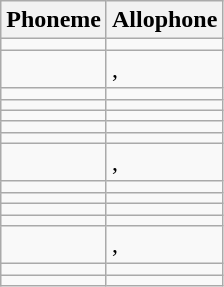<table class="wikitable">
<tr>
<th>Phoneme</th>
<th>Allophone</th>
</tr>
<tr>
<td></td>
<td></td>
</tr>
<tr>
<td></td>
<td>, </td>
</tr>
<tr>
<td></td>
<td></td>
</tr>
<tr>
<td></td>
<td></td>
</tr>
<tr>
<td></td>
<td></td>
</tr>
<tr>
<td></td>
<td></td>
</tr>
<tr>
<td></td>
<td></td>
</tr>
<tr>
<td></td>
<td>, </td>
</tr>
<tr>
<td></td>
<td></td>
</tr>
<tr>
<td></td>
<td></td>
</tr>
<tr>
<td></td>
<td></td>
</tr>
<tr>
<td></td>
<td></td>
</tr>
<tr>
<td></td>
<td>, </td>
</tr>
<tr>
<td></td>
<td></td>
</tr>
<tr>
<td></td>
<td></td>
</tr>
</table>
